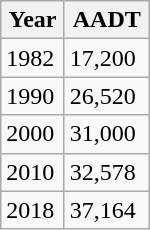<table class="wikitable" border="1" width="100px" align="right" margin="10px">
<tr>
<th>Year</th>
<th>AADT</th>
</tr>
<tr>
<td>1982</td>
<td>17,200</td>
</tr>
<tr>
<td>1990</td>
<td>26,520</td>
</tr>
<tr>
<td>2000</td>
<td>31,000</td>
</tr>
<tr>
<td>2010</td>
<td>32,578</td>
</tr>
<tr>
<td>2018</td>
<td>37,164</td>
</tr>
</table>
